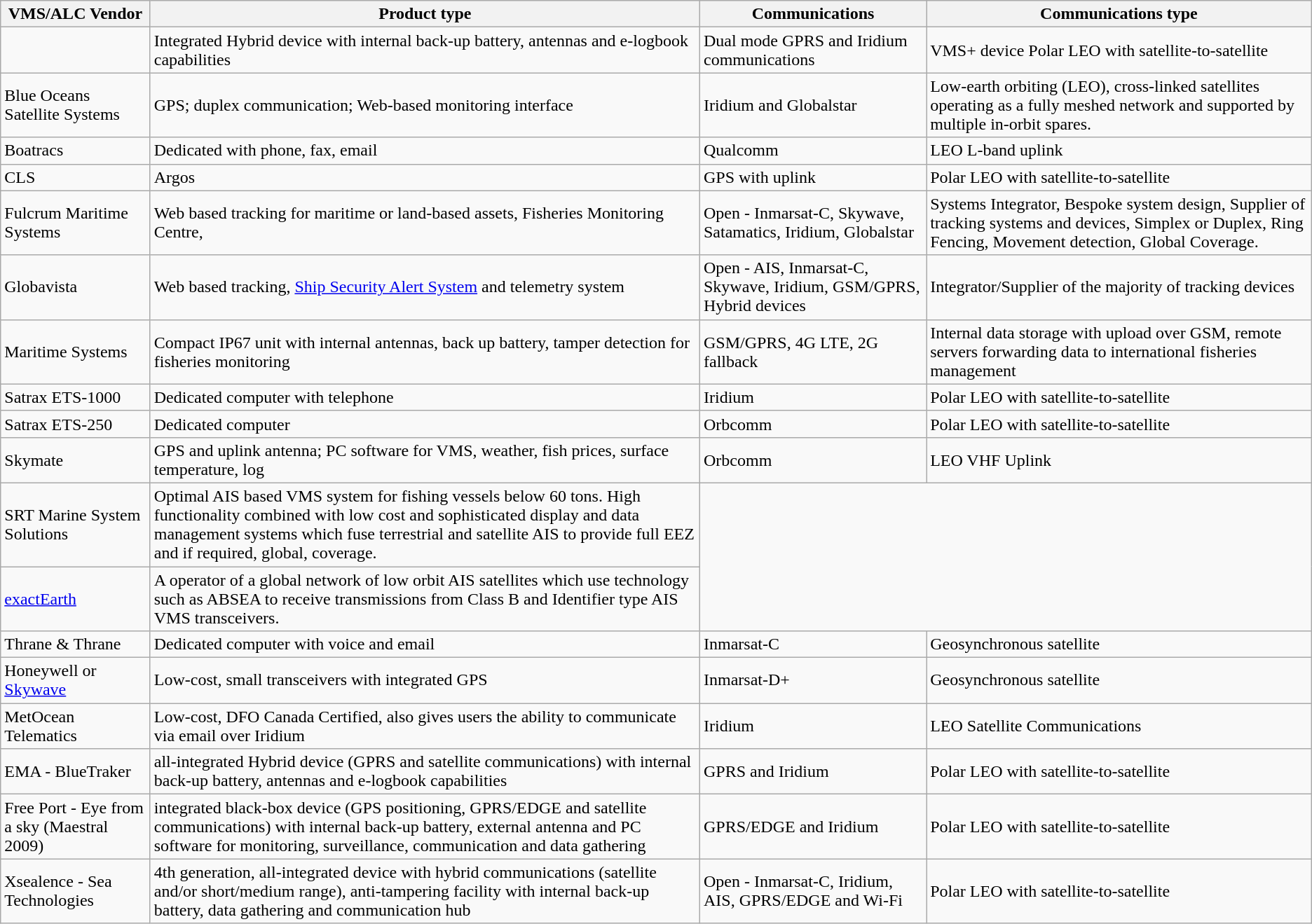<table class="wikitable">
<tr>
<th>VMS/ALC Vendor</th>
<th>Product type</th>
<th>Communications</th>
<th>Communications type</th>
</tr>
<tr>
<td></td>
<td>Integrated Hybrid device with internal back-up battery, antennas and e-logbook capabilities</td>
<td>Dual mode GPRS and Iridium communications</td>
<td>VMS+ device Polar LEO with satellite-to-satellite</td>
</tr>
<tr>
<td>Blue Oceans Satellite Systems</td>
<td>GPS; duplex communication; Web-based monitoring interface</td>
<td>Iridium and Globalstar</td>
<td>Low-earth orbiting (LEO), cross-linked satellites operating as a fully meshed network and supported by multiple in-orbit spares.</td>
</tr>
<tr>
<td>Boatracs</td>
<td>Dedicated with phone, fax, email</td>
<td>Qualcomm</td>
<td>LEO L-band uplink</td>
</tr>
<tr>
<td>CLS</td>
<td>Argos</td>
<td>GPS with uplink</td>
<td>Polar LEO with satellite-to-satellite</td>
</tr>
<tr>
<td>Fulcrum Maritime Systems</td>
<td>Web based tracking for maritime or land-based assets, Fisheries Monitoring Centre,</td>
<td>Open - Inmarsat-C, Skywave, Satamatics, Iridium, Globalstar</td>
<td>Systems Integrator, Bespoke system design, Supplier of tracking systems and devices, Simplex or Duplex, Ring Fencing, Movement detection, Global Coverage.</td>
</tr>
<tr>
<td>Globavista</td>
<td>Web based tracking, <a href='#'>Ship Security Alert System</a> and telemetry system</td>
<td>Open - AIS, Inmarsat-C, Skywave, Iridium, GSM/GPRS, Hybrid devices</td>
<td>Integrator/Supplier of the majority of tracking devices</td>
</tr>
<tr>
<td>Maritime Systems</td>
<td>Compact IP67 unit with internal antennas, back up battery, tamper detection for fisheries monitoring</td>
<td>GSM/GPRS, 4G LTE, 2G fallback</td>
<td>Internal data storage with upload over GSM, remote servers forwarding data to international fisheries management</td>
</tr>
<tr>
<td>Satrax ETS-1000</td>
<td>Dedicated computer with telephone</td>
<td>Iridium</td>
<td>Polar LEO with satellite-to-satellite</td>
</tr>
<tr>
<td>Satrax ETS-250</td>
<td>Dedicated computer</td>
<td>Orbcomm</td>
<td>Polar LEO with satellite-to-satellite</td>
</tr>
<tr>
<td>Skymate</td>
<td>GPS and uplink antenna; PC software for VMS, weather, fish prices, surface temperature, log</td>
<td>Orbcomm</td>
<td>LEO VHF Uplink</td>
</tr>
<tr>
<td>SRT Marine System Solutions</td>
<td>Optimal AIS based VMS system for fishing vessels below 60 tons. High functionality combined with low cost and sophisticated display and data management systems which fuse terrestrial and satellite AIS to provide full EEZ and if required, global, coverage.</td>
</tr>
<tr>
<td><a href='#'>exactEarth</a></td>
<td>A operator of a global network of low orbit AIS satellites which use technology such as ABSEA to receive transmissions from Class B and Identifier type AIS VMS transceivers.</td>
</tr>
<tr>
<td>Thrane & Thrane</td>
<td>Dedicated computer with voice and email</td>
<td>Inmarsat-C</td>
<td>Geosynchronous satellite</td>
</tr>
<tr>
<td>Honeywell or <a href='#'>Skywave</a></td>
<td>Low-cost, small transceivers with integrated GPS</td>
<td>Inmarsat-D+</td>
<td>Geosynchronous satellite</td>
</tr>
<tr>
<td>MetOcean Telematics</td>
<td>Low-cost, DFO Canada Certified, also gives users the ability to communicate via email over Iridium</td>
<td>Iridium</td>
<td>LEO Satellite Communications</td>
</tr>
<tr>
<td>EMA - BlueTraker</td>
<td>all-integrated Hybrid device (GPRS and satellite communications) with internal back-up battery, antennas and e-logbook capabilities</td>
<td>GPRS and Iridium</td>
<td>Polar LEO with satellite-to-satellite</td>
</tr>
<tr>
<td>Free Port - Eye from a sky (Maestral 2009)</td>
<td>integrated black-box device (GPS positioning, GPRS/EDGE and satellite communications) with internal back-up battery, external antenna and PC software for monitoring, surveillance, communication and data gathering</td>
<td>GPRS/EDGE and Iridium</td>
<td>Polar LEO with satellite-to-satellite</td>
</tr>
<tr>
<td>Xsealence - Sea Technologies</td>
<td>4th generation, all-integrated device with hybrid communications (satellite and/or short/medium range), anti-tampering facility with internal back-up battery, data gathering and communication hub</td>
<td>Open - Inmarsat-C, Iridium, AIS, GPRS/EDGE and Wi-Fi</td>
<td>Polar LEO with satellite-to-satellite</td>
</tr>
</table>
